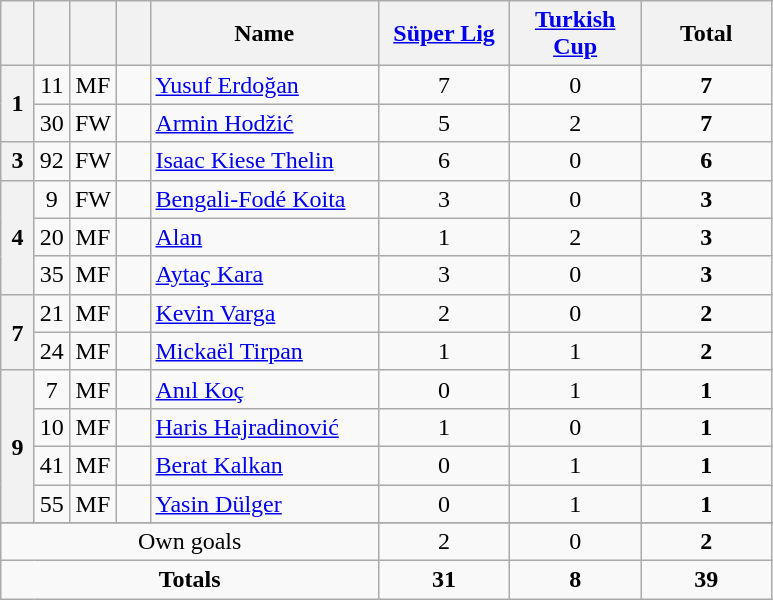<table class="wikitable" style="text-align:center">
<tr>
<th width=15></th>
<th width=15></th>
<th width=15></th>
<th width=15></th>
<th width=145>Name</th>
<th width=80><a href='#'>Süper Lig</a></th>
<th width=80><a href='#'>Turkish Cup</a></th>
<th width=80>Total</th>
</tr>
<tr>
<th rowspan="2">1</th>
<td>11</td>
<td>MF</td>
<td></td>
<td align=left><a href='#'>Yusuf Erdoğan</a></td>
<td>7</td>
<td>0</td>
<td><strong>7</strong></td>
</tr>
<tr>
<td>30</td>
<td>FW</td>
<td></td>
<td align=left><a href='#'>Armin Hodžić</a></td>
<td>5</td>
<td>2</td>
<td><strong>7</strong></td>
</tr>
<tr>
<th rowspan="1">3</th>
<td>92</td>
<td>FW</td>
<td></td>
<td align=left><a href='#'>Isaac Kiese Thelin</a></td>
<td>6</td>
<td>0</td>
<td><strong>6</strong></td>
</tr>
<tr>
<th rowspan="3">4</th>
<td>9</td>
<td>FW</td>
<td></td>
<td align=left><a href='#'>Bengali-Fodé Koita</a></td>
<td>3</td>
<td>0</td>
<td><strong>3</strong></td>
</tr>
<tr>
<td>20</td>
<td>MF</td>
<td></td>
<td align=left><a href='#'>Alan</a></td>
<td>1</td>
<td>2</td>
<td><strong>3</strong></td>
</tr>
<tr>
<td>35</td>
<td>MF</td>
<td></td>
<td align=left><a href='#'>Aytaç Kara</a></td>
<td>3</td>
<td>0</td>
<td><strong>3</strong></td>
</tr>
<tr>
<th rowspan="2">7</th>
<td>21</td>
<td>MF</td>
<td></td>
<td align=left><a href='#'>Kevin Varga</a></td>
<td>2</td>
<td>0</td>
<td><strong>2</strong></td>
</tr>
<tr>
<td>24</td>
<td>MF</td>
<td></td>
<td align=left><a href='#'>Mickaël Tirpan</a></td>
<td>1</td>
<td>1</td>
<td><strong>2</strong></td>
</tr>
<tr>
<th rowspan="4">9</th>
<td>7</td>
<td>MF</td>
<td></td>
<td align=left><a href='#'>Anıl Koç</a></td>
<td>0</td>
<td>1</td>
<td><strong>1</strong></td>
</tr>
<tr>
<td>10</td>
<td>MF</td>
<td></td>
<td align=left><a href='#'>Haris Hajradinović</a></td>
<td>1</td>
<td>0</td>
<td><strong>1</strong></td>
</tr>
<tr>
<td>41</td>
<td>MF</td>
<td></td>
<td align=left><a href='#'>Berat Kalkan</a></td>
<td>0</td>
<td>1</td>
<td><strong>1</strong></td>
</tr>
<tr>
<td>55</td>
<td>MF</td>
<td></td>
<td align=left><a href='#'>Yasin Dülger</a></td>
<td>0</td>
<td>1</td>
<td><strong>1</strong></td>
</tr>
<tr>
</tr>
<tr class="sortbottom">
<td colspan=5>Own goals</td>
<td>2</td>
<td>0</td>
<td><strong>2</strong></td>
</tr>
<tr>
<td colspan=5><strong>Totals</strong></td>
<td><strong>31</strong></td>
<td><strong>8</strong></td>
<td><strong>39</strong></td>
</tr>
</table>
